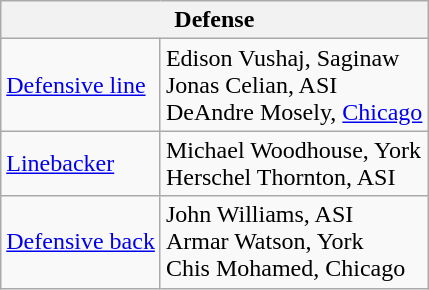<table class="wikitable">
<tr>
<th colspan="2">Defense</th>
</tr>
<tr>
<td><a href='#'>Defensive line</a></td>
<td>Edison Vushaj, Saginaw<br>Jonas Celian, ASI<br>DeAndre Mosely, <a href='#'>Chicago</a></td>
</tr>
<tr>
<td><a href='#'>Linebacker</a></td>
<td>Michael Woodhouse, York<br>Herschel Thornton, ASI</td>
</tr>
<tr>
<td><a href='#'>Defensive back</a></td>
<td>John Williams, ASI<br>Armar Watson, York<br>Chis Mohamed, Chicago</td>
</tr>
</table>
